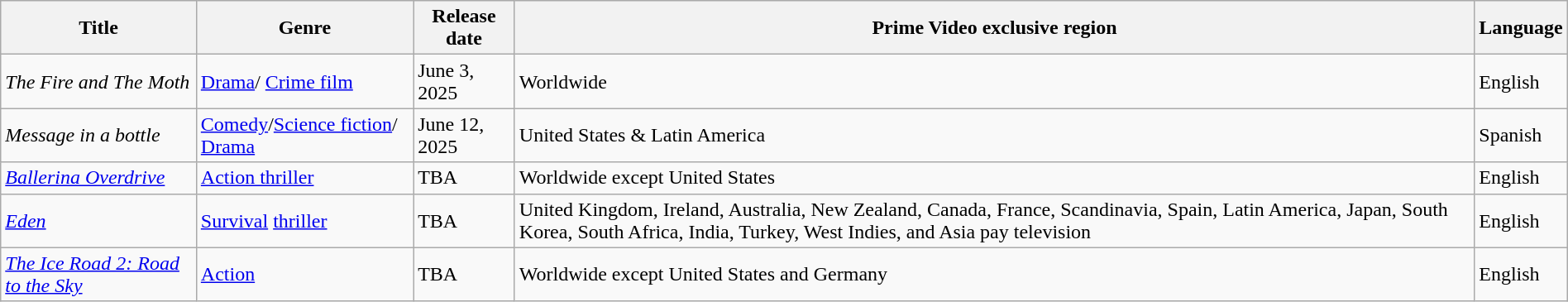<table class="wikitable sortable" style="width:100%;">
<tr>
<th>Title</th>
<th>Genre</th>
<th>Release date</th>
<th>Prime Video exclusive region</th>
<th>Language</th>
</tr>
<tr>
<td><em>The Fire and The Moth</em></td>
<td><a href='#'>Drama</a>/ <a href='#'>Crime film</a></td>
<td>June 3, 2025</td>
<td>Worldwide</td>
<td>English</td>
</tr>
<tr>
<td><em>Message in a bottle</em></td>
<td><a href='#'>Comedy</a>/<a href='#'>Science fiction</a>/ <a href='#'>Drama</a></td>
<td>June 12, 2025</td>
<td>United States & Latin America</td>
<td>Spanish</td>
</tr>
<tr>
<td><em><a href='#'>Ballerina Overdrive</a></em></td>
<td><a href='#'>Action thriller</a></td>
<td>TBA</td>
<td>Worldwide except United States</td>
<td>English</td>
</tr>
<tr>
<td><em><a href='#'>Eden</a></em></td>
<td><a href='#'>Survival</a> <a href='#'>thriller</a></td>
<td>TBA</td>
<td>United Kingdom, Ireland, Australia, New Zealand, Canada, France, Scandinavia, Spain, Latin America, Japan, South Korea, South Africa, India, Turkey, West Indies, and Asia pay television</td>
<td>English</td>
</tr>
<tr>
<td><em><a href='#'>The Ice Road 2: Road to the Sky</a></em></td>
<td><a href='#'>Action</a></td>
<td>TBA</td>
<td>Worldwide except United States and Germany</td>
<td>English</td>
</tr>
</table>
